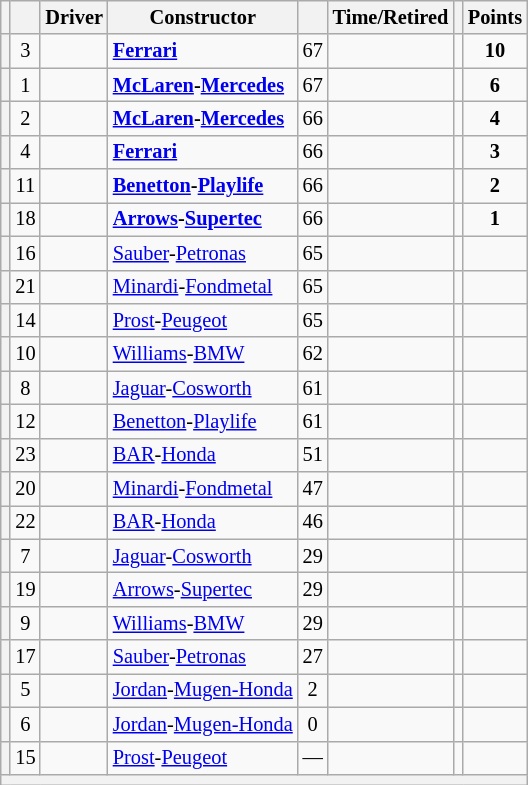<table class="wikitable sortable" style="font-size: 85%;">
<tr>
<th scope="col"></th>
<th scope="col"></th>
<th scope="col">Driver</th>
<th scope="col">Constructor</th>
<th scope="col" class="unsortable"></th>
<th scope="col" class="unsortable">Time/Retired</th>
<th scope="col"></th>
<th scope="col">Points</th>
</tr>
<tr>
<th scope="row"></th>
<td align="center">3</td>
<td data-sort-value="SCHM"><strong> </strong></td>
<td><strong><a href='#'>Ferrari</a></strong></td>
<td align="center">67</td>
<td></td>
<td align="center"></td>
<td align="center"><strong>10</strong></td>
</tr>
<tr>
<th scope="row"></th>
<td align="center">1</td>
<td data-sort-value="HAK"><strong> </strong></td>
<td><strong><a href='#'>McLaren</a>-<a href='#'>Mercedes</a></strong></td>
<td align="center">67</td>
<td></td>
<td align="center"></td>
<td align="center"><strong>6</strong></td>
</tr>
<tr>
<th scope="row"></th>
<td align="center">2</td>
<td data-sort-value="COU"><strong> </strong></td>
<td><strong><a href='#'>McLaren</a>-<a href='#'>Mercedes</a></strong></td>
<td align="center">66</td>
<td></td>
<td align="center"></td>
<td align="center"><strong>4</strong></td>
</tr>
<tr>
<th scope="row"></th>
<td align="center">4</td>
<td data-sort-value="BAR"><strong> </strong></td>
<td><strong><a href='#'>Ferrari</a></strong></td>
<td align="center">66</td>
<td></td>
<td align="center"></td>
<td align="center"><strong>3</strong></td>
</tr>
<tr>
<th scope="row"></th>
<td align="center">11</td>
<td data-sort-value="FIS"><strong> </strong></td>
<td><strong><a href='#'>Benetton</a>-<a href='#'>Playlife</a></strong></td>
<td align="center">66</td>
<td></td>
<td align="center"></td>
<td align="center"><strong>2</strong></td>
</tr>
<tr>
<th scope="row"></th>
<td align="center">18</td>
<td data-sort-value="DEL"><strong> </strong></td>
<td><strong><a href='#'>Arrows</a>-<a href='#'>Supertec</a></strong></td>
<td align="center">66</td>
<td></td>
<td align="center"></td>
<td align="center"><strong>1</strong></td>
</tr>
<tr>
<th scope="row"></th>
<td align="center">16</td>
<td data-sort-value="DIN"> </td>
<td><a href='#'>Sauber</a>-<a href='#'>Petronas</a></td>
<td align="center">65</td>
<td></td>
<td align="center"></td>
<td> </td>
</tr>
<tr>
<th scope="row"></th>
<td align="center">21</td>
<td data-sort-value="MAZ"> </td>
<td><a href='#'>Minardi</a>-<a href='#'>Fondmetal</a></td>
<td align="center">65</td>
<td></td>
<td align="center"></td>
<td> </td>
</tr>
<tr>
<th scope="row"></th>
<td align="center">14</td>
<td data-sort-value="ALE"> </td>
<td><a href='#'>Prost</a>-<a href='#'>Peugeot</a></td>
<td align="center">65</td>
<td></td>
<td align="center"></td>
<td> </td>
</tr>
<tr>
<th scope="row"></th>
<td align="center">10</td>
<td data-sort-value="BUT"> </td>
<td><a href='#'>Williams</a>-<a href='#'>BMW</a></td>
<td align="center">62</td>
<td></td>
<td align="center"></td>
<td> </td>
</tr>
<tr>
<th scope="row"></th>
<td align="center">8</td>
<td data-sort-value="HER"> </td>
<td><a href='#'>Jaguar</a>-<a href='#'>Cosworth</a></td>
<td align="center">61</td>
<td></td>
<td align="center"></td>
<td> </td>
</tr>
<tr>
<th scope="row"></th>
<td align="center">12</td>
<td data-sort-value="WUR"> </td>
<td><a href='#'>Benetton</a>-<a href='#'>Playlife</a></td>
<td align="center">61</td>
<td></td>
<td align="center"></td>
<td> </td>
</tr>
<tr>
<th scope="row"></th>
<td align="center">23</td>
<td data-sort-value="ZON"> </td>
<td><a href='#'>BAR</a>-<a href='#'>Honda</a></td>
<td align="center">51</td>
<td></td>
<td align="center"></td>
<td> </td>
</tr>
<tr>
<th scope="row"></th>
<td align="center">20</td>
<td data-sort-value="GEN"> </td>
<td><a href='#'>Minardi</a>-<a href='#'>Fondmetal</a></td>
<td align="center">47</td>
<td></td>
<td align="center"></td>
<td> </td>
</tr>
<tr>
<th scope="row"></th>
<td align="center">22</td>
<td data-sort-value="VIL"> </td>
<td><a href='#'>BAR</a>-<a href='#'>Honda</a></td>
<td align="center">46</td>
<td></td>
<td align="center"></td>
<td> </td>
</tr>
<tr>
<th scope="row"></th>
<td align="center">7</td>
<td data-sort-value="IRV"> </td>
<td><a href='#'>Jaguar</a>-<a href='#'>Cosworth</a></td>
<td align="center">29</td>
<td></td>
<td align="center"></td>
<td> </td>
</tr>
<tr>
<th scope="row"></th>
<td align="center">19</td>
<td data-sort-value="VER"> </td>
<td><a href='#'>Arrows</a>-<a href='#'>Supertec</a></td>
<td align="center">29</td>
<td></td>
<td align="center"></td>
<td> </td>
</tr>
<tr>
<th scope="row"></th>
<td align="center">9</td>
<td data-sort-value="SCHR"> </td>
<td><a href='#'>Williams</a>-<a href='#'>BMW</a></td>
<td align="center">29</td>
<td></td>
<td align="center"></td>
<td> </td>
</tr>
<tr>
<th scope="row"></th>
<td align="center">17</td>
<td data-sort-value="SAL"> </td>
<td><a href='#'>Sauber</a>-<a href='#'>Petronas</a></td>
<td align="center">27</td>
<td></td>
<td align="center"></td>
<td> </td>
</tr>
<tr>
<th scope="row"></th>
<td align="center">5</td>
<td data-sort-value="FRE"> </td>
<td><a href='#'>Jordan</a>-<a href='#'>Mugen-Honda</a></td>
<td align="center">2</td>
<td></td>
<td align="center"></td>
<td> </td>
</tr>
<tr>
<th scope="row"></th>
<td align="center">6</td>
<td data-sort-value="TRU"> </td>
<td><a href='#'>Jordan</a>-<a href='#'>Mugen-Honda</a></td>
<td align="center">0</td>
<td></td>
<td align="center"></td>
<td> </td>
</tr>
<tr>
<th scope="row"></th>
<td align="center">15</td>
<td data-sort-value="HEI"> </td>
<td><a href='#'>Prost</a>-<a href='#'>Peugeot</a></td>
<td align="center">—</td>
<td></td>
<td align="center"></td>
<td> </td>
</tr>
<tr class="sortbottom">
<th colspan="8"></th>
</tr>
</table>
